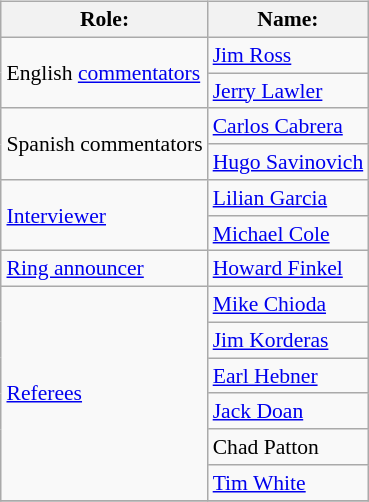<table class=wikitable style="font-size:90%; margin: 0.5em 0 0.5em 1em; float: right; clear: right;">
<tr>
<th>Role:</th>
<th>Name:</th>
</tr>
<tr>
<td rowspan=2>English <a href='#'>commentators</a></td>
<td><a href='#'>Jim Ross</a></td>
</tr>
<tr>
<td><a href='#'>Jerry Lawler</a></td>
</tr>
<tr>
<td rowspan=2>Spanish commentators</td>
<td><a href='#'>Carlos Cabrera</a></td>
</tr>
<tr>
<td><a href='#'>Hugo Savinovich</a></td>
</tr>
<tr>
<td rowspan=2><a href='#'>Interviewer</a></td>
<td><a href='#'>Lilian Garcia</a></td>
</tr>
<tr>
<td><a href='#'>Michael Cole</a></td>
</tr>
<tr>
<td><a href='#'>Ring announcer</a></td>
<td><a href='#'>Howard Finkel</a></td>
</tr>
<tr>
<td rowspan=6><a href='#'>Referees</a></td>
<td><a href='#'>Mike Chioda</a></td>
</tr>
<tr>
<td><a href='#'>Jim Korderas</a></td>
</tr>
<tr>
<td><a href='#'>Earl Hebner</a></td>
</tr>
<tr>
<td><a href='#'>Jack Doan</a></td>
</tr>
<tr>
<td>Chad Patton</td>
</tr>
<tr>
<td><a href='#'>Tim White</a></td>
</tr>
<tr>
</tr>
</table>
